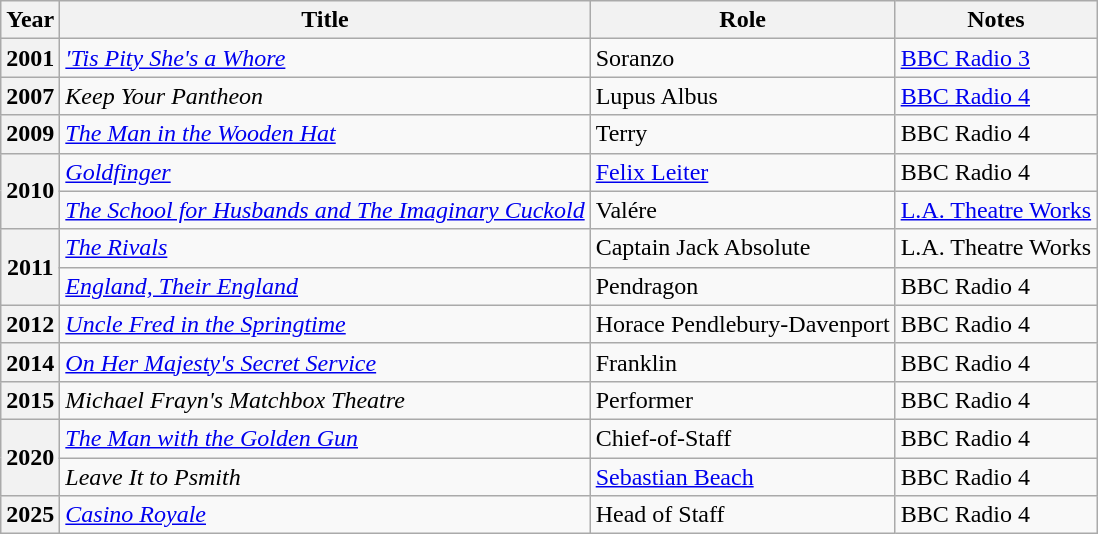<table class="wikitable plainrowheaders sortable">
<tr>
<th scope="col">Year</th>
<th scope="col">Title</th>
<th scope="col">Role</th>
<th scope="col" class="unsortable">Notes</th>
</tr>
<tr>
<th scope="row">2001</th>
<td><em><a href='#'>'Tis Pity She's a Whore</a></em></td>
<td>Soranzo</td>
<td><a href='#'>BBC Radio 3</a></td>
</tr>
<tr>
<th scope="row">2007</th>
<td><em>Keep Your Pantheon</em></td>
<td>Lupus Albus</td>
<td><a href='#'>BBC Radio 4</a></td>
</tr>
<tr>
<th scope="row">2009</th>
<td><em><a href='#'>The Man in the Wooden Hat</a></em></td>
<td>Terry</td>
<td>BBC Radio 4</td>
</tr>
<tr>
<th rowspan="2" scope="row">2010</th>
<td><em><a href='#'>Goldfinger</a></em></td>
<td><a href='#'>Felix Leiter</a></td>
<td>BBC Radio 4</td>
</tr>
<tr>
<td><em><a href='#'>The School for Husbands and The Imaginary Cuckold</a></em></td>
<td>Valére</td>
<td><a href='#'>L.A. Theatre Works</a></td>
</tr>
<tr>
<th rowspan="2" scope="row">2011</th>
<td><em><a href='#'>The Rivals</a></em></td>
<td>Captain Jack Absolute</td>
<td>L.A. Theatre Works</td>
</tr>
<tr>
<td><em><a href='#'>England, Their England</a></em></td>
<td>Pendragon</td>
<td>BBC Radio 4</td>
</tr>
<tr>
<th scope="row">2012</th>
<td><em><a href='#'>Uncle Fred in the Springtime</a></em></td>
<td>Horace Pendlebury-Davenport</td>
<td>BBC Radio 4</td>
</tr>
<tr>
<th scope="row">2014</th>
<td><em><a href='#'>On Her Majesty's Secret Service</a></em></td>
<td>Franklin</td>
<td>BBC Radio 4</td>
</tr>
<tr>
<th scope="row">2015</th>
<td><em>Michael Frayn's Matchbox Theatre</em></td>
<td>Performer</td>
<td>BBC Radio 4</td>
</tr>
<tr>
<th rowspan="2" scope="row">2020</th>
<td><em><a href='#'>The Man with the Golden Gun</a></em></td>
<td>Chief-of-Staff</td>
<td>BBC Radio 4</td>
</tr>
<tr>
<td><em>Leave It to Psmith</em></td>
<td><a href='#'>Sebastian Beach</a></td>
<td>BBC Radio 4</td>
</tr>
<tr>
<th scope="row">2025</th>
<td><em><a href='#'>Casino Royale</a></em></td>
<td>Head of Staff</td>
<td>BBC Radio 4</td>
</tr>
</table>
